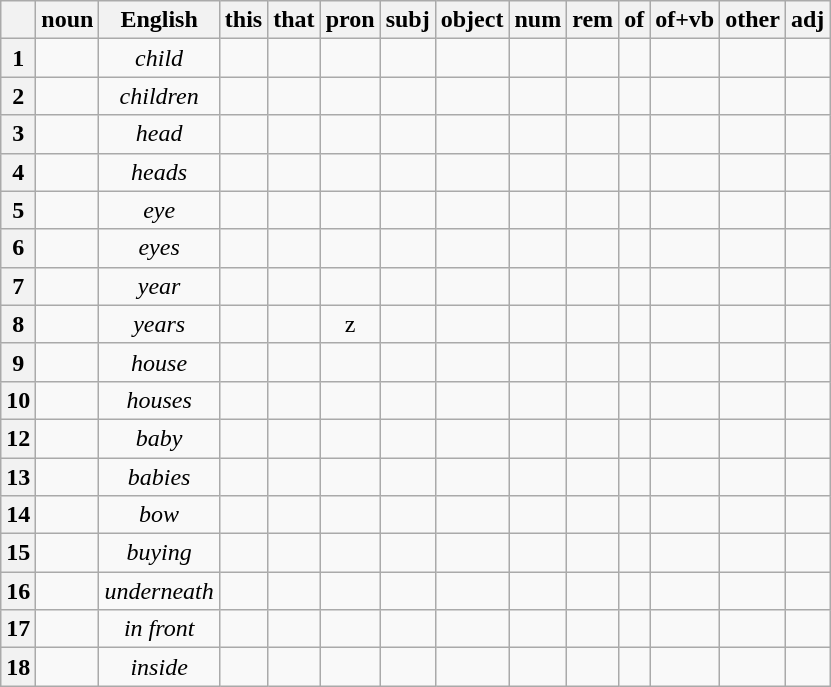<table class="wikitable" style="text-align: center;">
<tr>
<th></th>
<th>noun</th>
<th>English</th>
<th>this</th>
<th>that</th>
<th>pron</th>
<th>subj</th>
<th>object</th>
<th>num</th>
<th>rem</th>
<th>of</th>
<th>of+vb</th>
<th>other</th>
<th>adj</th>
</tr>
<tr>
<th>1</th>
<td></td>
<td><em>child</em></td>
<td></td>
<td></td>
<td></td>
<td></td>
<td></td>
<td></td>
<td></td>
<td></td>
<td></td>
<td></td>
<td></td>
</tr>
<tr>
<th>2</th>
<td></td>
<td><em>children</em></td>
<td></td>
<td></td>
<td></td>
<td></td>
<td></td>
<td></td>
<td></td>
<td></td>
<td></td>
<td></td>
<td></td>
</tr>
<tr>
<th>3</th>
<td></td>
<td><em>head</em></td>
<td></td>
<td></td>
<td></td>
<td></td>
<td></td>
<td></td>
<td></td>
<td></td>
<td></td>
<td></td>
<td></td>
</tr>
<tr>
<th>4</th>
<td></td>
<td><em>heads</em></td>
<td></td>
<td></td>
<td></td>
<td></td>
<td></td>
<td></td>
<td></td>
<td></td>
<td></td>
<td></td>
<td></td>
</tr>
<tr>
<th>5</th>
<td></td>
<td><em>eye</em></td>
<td></td>
<td></td>
<td></td>
<td></td>
<td></td>
<td></td>
<td></td>
<td></td>
<td></td>
<td></td>
<td></td>
</tr>
<tr>
<th>6</th>
<td></td>
<td><em>eyes</em></td>
<td></td>
<td></td>
<td></td>
<td></td>
<td></td>
<td></td>
<td></td>
<td></td>
<td></td>
<td></td>
<td></td>
</tr>
<tr>
<th>7</th>
<td></td>
<td><em>year</em></td>
<td></td>
<td></td>
<td></td>
<td></td>
<td></td>
<td></td>
<td></td>
<td></td>
<td></td>
<td></td>
<td></td>
</tr>
<tr>
<th>8</th>
<td></td>
<td><em>years</em></td>
<td></td>
<td></td>
<td>z</td>
<td></td>
<td></td>
<td></td>
<td></td>
<td></td>
<td></td>
<td></td>
<td></td>
</tr>
<tr>
<th>9</th>
<td></td>
<td><em>house</em></td>
<td></td>
<td></td>
<td></td>
<td></td>
<td></td>
<td></td>
<td></td>
<td></td>
<td></td>
<td></td>
<td></td>
</tr>
<tr>
<th>10</th>
<td></td>
<td><em>houses</em></td>
<td></td>
<td></td>
<td></td>
<td></td>
<td></td>
<td></td>
<td></td>
<td></td>
<td></td>
<td></td>
<td></td>
</tr>
<tr>
<th>12</th>
<td></td>
<td><em>baby</em></td>
<td></td>
<td></td>
<td></td>
<td></td>
<td></td>
<td></td>
<td></td>
<td></td>
<td></td>
<td></td>
<td></td>
</tr>
<tr>
<th>13</th>
<td></td>
<td><em>babies</em></td>
<td></td>
<td></td>
<td></td>
<td></td>
<td></td>
<td></td>
<td></td>
<td></td>
<td></td>
<td></td>
<td></td>
</tr>
<tr>
<th>14</th>
<td></td>
<td><em>bow</em></td>
<td></td>
<td></td>
<td></td>
<td></td>
<td></td>
<td></td>
<td></td>
<td></td>
<td></td>
<td></td>
<td></td>
</tr>
<tr>
<th>15</th>
<td></td>
<td><em>buying</em></td>
<td></td>
<td></td>
<td></td>
<td></td>
<td></td>
<td></td>
<td></td>
<td></td>
<td></td>
<td></td>
<td></td>
</tr>
<tr>
<th>16</th>
<td></td>
<td><em>underneath</em></td>
<td></td>
<td></td>
<td></td>
<td></td>
<td></td>
<td></td>
<td></td>
<td></td>
<td></td>
<td></td>
<td></td>
</tr>
<tr>
<th>17</th>
<td></td>
<td><em>in front</em></td>
<td></td>
<td></td>
<td></td>
<td></td>
<td></td>
<td></td>
<td></td>
<td></td>
<td></td>
<td></td>
<td></td>
</tr>
<tr>
<th>18</th>
<td></td>
<td><em>inside</em></td>
<td></td>
<td></td>
<td></td>
<td></td>
<td></td>
<td></td>
<td></td>
<td></td>
<td></td>
<td></td>
<td></td>
</tr>
</table>
